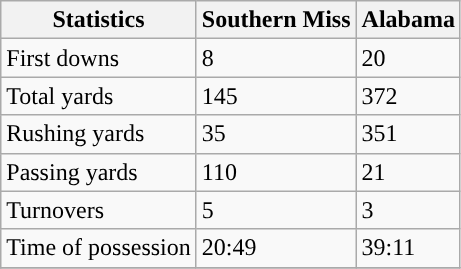<table class="wikitable" style="float: left;">
<tr>
<th>Statistics</th>
<th>Southern Miss</th>
<th>Alabama</th>
</tr>
<tr>
<td>First downs</td>
<td>8</td>
<td>20</td>
</tr>
<tr>
<td>Total yards</td>
<td>145</td>
<td>372</td>
</tr>
<tr>
<td>Rushing yards</td>
<td>35</td>
<td>351</td>
</tr>
<tr>
<td>Passing yards</td>
<td>110</td>
<td>21</td>
</tr>
<tr>
<td>Turnovers</td>
<td>5</td>
<td>3</td>
</tr>
<tr>
<td>Time of possession</td>
<td>20:49</td>
<td>39:11</td>
</tr>
<tr>
</tr>
</table>
